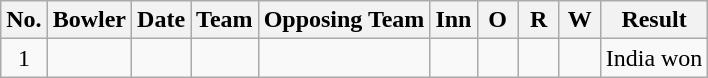<table class="wikitable sortable" style="text-align:center">
<tr>
<th>No.</th>
<th>Bowler</th>
<th>Date</th>
<th>Team</th>
<th>Opposing Team</th>
<th scope="col" style="width:20px;">Inn</th>
<th scope="col" style="width:20px;">O</th>
<th scope="col" style="width:20px;">R</th>
<th scope="col" style="width:20px;">W</th>
<th>Result</th>
</tr>
<tr>
<td>1</td>
<td></td>
<td></td>
<td></td>
<td></td>
<td></td>
<td></td>
<td></td>
<td></td>
<td>India won</td>
</tr>
</table>
